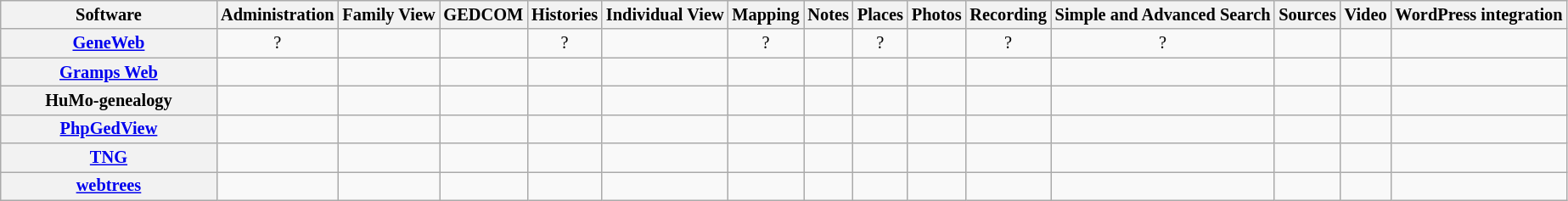<table class="wikitable sortable" style="font-size: 85%; text-align: center; width: auto;">
<tr>
<th style="width:12em">Software</th>
<th>Administration</th>
<th>Family View</th>
<th>GEDCOM</th>
<th>Histories</th>
<th>Individual View</th>
<th>Mapping</th>
<th>Notes</th>
<th>Places</th>
<th>Photos</th>
<th>Recording</th>
<th>Simple and Advanced Search</th>
<th>Sources</th>
<th>Video</th>
<th>WordPress integration</th>
</tr>
<tr>
<th><a href='#'>GeneWeb</a></th>
<td>?</td>
<td></td>
<td></td>
<td>?</td>
<td></td>
<td>?</td>
<td></td>
<td>?</td>
<td></td>
<td>?</td>
<td>?</td>
<td></td>
<td></td>
<td></td>
</tr>
<tr>
<th><a href='#'>Gramps Web</a></th>
<td> </td>
<td> </td>
<td> </td>
<td> </td>
<td> </td>
<td> </td>
<td> </td>
<td> </td>
<td> </td>
<td> </td>
<td> </td>
<td> </td>
<td> </td>
<td></td>
</tr>
<tr>
<th>HuMo-genealogy</th>
<td> </td>
<td> </td>
<td> </td>
<td> </td>
<td> </td>
<td> </td>
<td> </td>
<td> </td>
<td> </td>
<td> </td>
<td> </td>
<td> </td>
<td> </td>
<td></td>
</tr>
<tr>
<th><a href='#'>PhpGedView</a></th>
<td></td>
<td></td>
<td></td>
<td></td>
<td></td>
<td></td>
<td></td>
<td></td>
<td></td>
<td></td>
<td></td>
<td></td>
<td></td>
<td></td>
</tr>
<tr>
<th><a href='#'>TNG</a></th>
<td></td>
<td></td>
<td></td>
<td></td>
<td></td>
<td></td>
<td></td>
<td></td>
<td></td>
<td></td>
<td></td>
<td></td>
<td></td>
<td></td>
</tr>
<tr>
<th><a href='#'>webtrees</a></th>
<td></td>
<td></td>
<td></td>
<td></td>
<td></td>
<td></td>
<td></td>
<td></td>
<td></td>
<td></td>
<td></td>
<td></td>
<td></td>
<td></td>
</tr>
</table>
